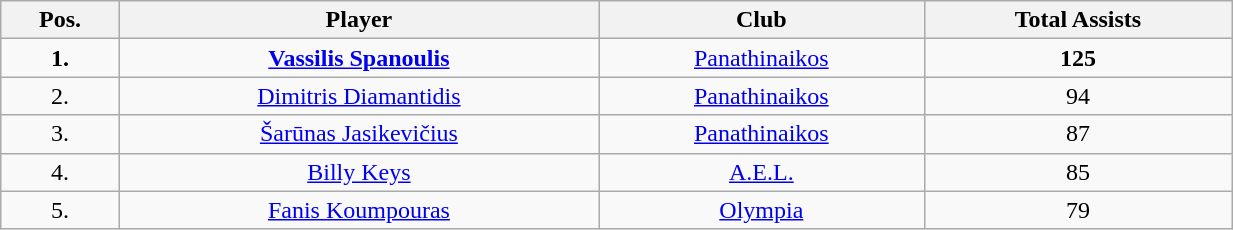<table class="wikitable" style="text-align: center;" width="65%">
<tr>
<th>Pos.</th>
<th>Player</th>
<th>Club</th>
<th>Total Assists</th>
</tr>
<tr>
<td align="center"><strong>1.</strong></td>
<td> <strong><a href='#'>Vassilis Spanoulis</a></strong></td>
<td><a href='#'>Panathinaikos</a></td>
<td align="center"><strong>125</strong></td>
</tr>
<tr>
<td align="center">2.</td>
<td> <a href='#'>Dimitris Diamantidis</a></td>
<td><a href='#'>Panathinaikos</a></td>
<td align="center">94</td>
</tr>
<tr>
<td align="center">3.</td>
<td> <a href='#'>Šarūnas Jasikevičius</a></td>
<td><a href='#'>Panathinaikos</a></td>
<td align="center">87</td>
</tr>
<tr>
<td align="center">4.</td>
<td> <a href='#'>Billy Keys</a></td>
<td><a href='#'>A.E.L.</a></td>
<td align="center">85</td>
</tr>
<tr>
<td align="center">5.</td>
<td> <a href='#'>Fanis Koumpouras</a></td>
<td><a href='#'>Olympia</a></td>
<td align="center">79</td>
</tr>
</table>
